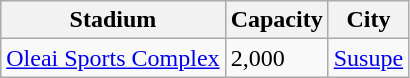<table class="wikitable sortable">
<tr>
<th>Stadium</th>
<th>Capacity</th>
<th>City</th>
</tr>
<tr>
<td><a href='#'>Oleai Sports Complex</a></td>
<td>2,000</td>
<td><a href='#'>Susupe</a></td>
</tr>
</table>
